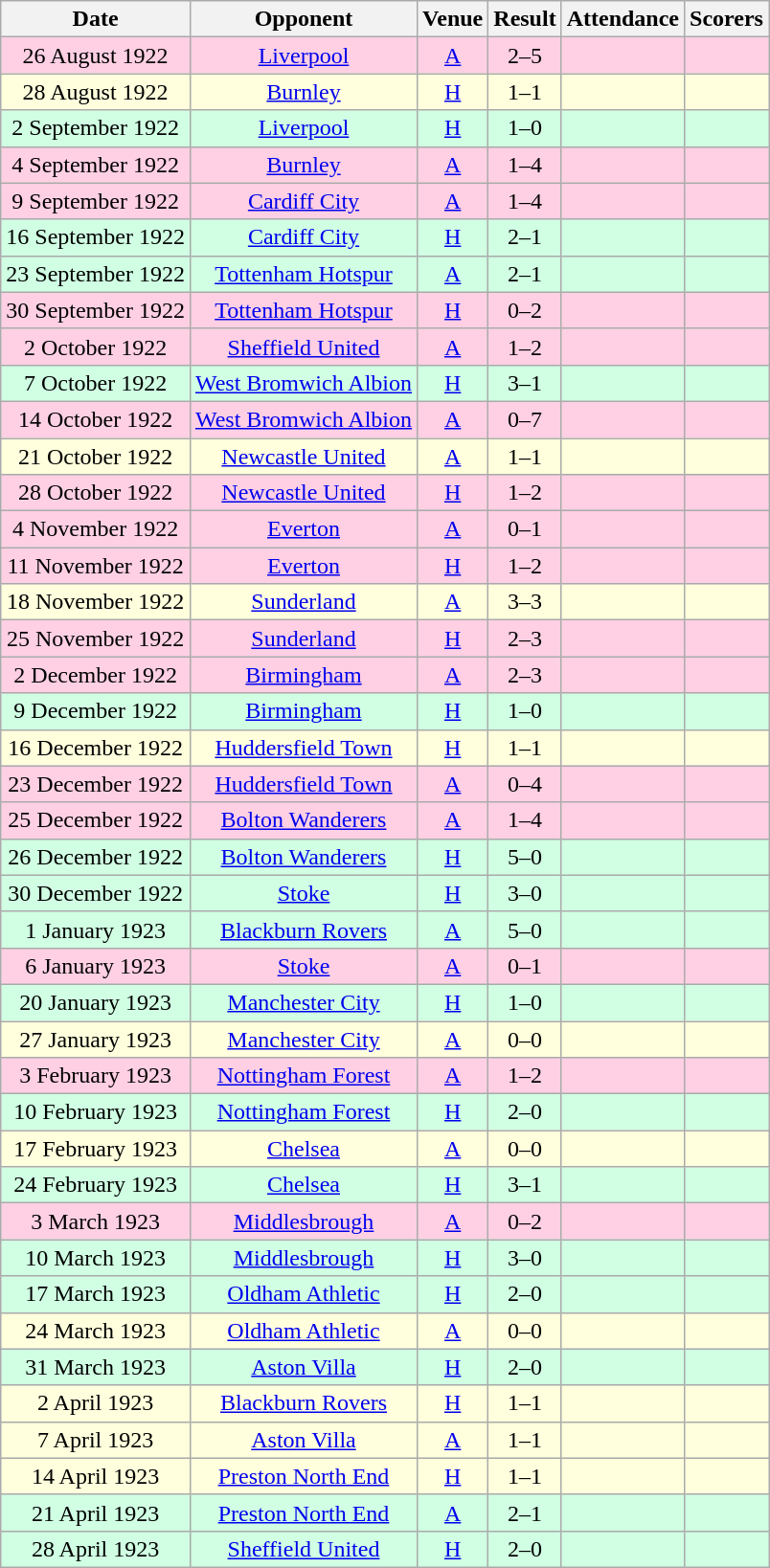<table class="wikitable sortable" style="text-align:center;">
<tr>
<th>Date</th>
<th>Opponent</th>
<th>Venue</th>
<th>Result</th>
<th>Attendance</th>
<th>Scorers</th>
</tr>
<tr style="background:#ffd0e3;">
<td>26 August 1922</td>
<td><a href='#'>Liverpool</a></td>
<td><a href='#'>A</a></td>
<td>2–5</td>
<td></td>
<td></td>
</tr>
<tr style="background:#ffffdd;">
<td>28 August 1922</td>
<td><a href='#'>Burnley</a></td>
<td><a href='#'>H</a></td>
<td>1–1</td>
<td></td>
<td></td>
</tr>
<tr style="background:#d0ffe3;">
<td>2 September 1922</td>
<td><a href='#'>Liverpool</a></td>
<td><a href='#'>H</a></td>
<td>1–0</td>
<td></td>
<td></td>
</tr>
<tr style="background:#ffd0e3;">
<td>4 September 1922</td>
<td><a href='#'>Burnley</a></td>
<td><a href='#'>A</a></td>
<td>1–4</td>
<td></td>
<td></td>
</tr>
<tr style="background:#ffd0e3;">
<td>9 September 1922</td>
<td><a href='#'>Cardiff City</a></td>
<td><a href='#'>A</a></td>
<td>1–4</td>
<td></td>
<td></td>
</tr>
<tr style="background:#d0ffe3;">
<td>16 September 1922</td>
<td><a href='#'>Cardiff City</a></td>
<td><a href='#'>H</a></td>
<td>2–1</td>
<td></td>
<td></td>
</tr>
<tr style="background:#d0ffe3;">
<td>23 September 1922</td>
<td><a href='#'>Tottenham Hotspur</a></td>
<td><a href='#'>A</a></td>
<td>2–1</td>
<td></td>
<td></td>
</tr>
<tr style="background:#ffd0e3;">
<td>30 September 1922</td>
<td><a href='#'>Tottenham Hotspur</a></td>
<td><a href='#'>H</a></td>
<td>0–2</td>
<td></td>
<td></td>
</tr>
<tr style="background:#ffd0e3;">
<td>2 October 1922</td>
<td><a href='#'>Sheffield United</a></td>
<td><a href='#'>A</a></td>
<td>1–2</td>
<td></td>
<td></td>
</tr>
<tr style="background:#d0ffe3;">
<td>7 October 1922</td>
<td><a href='#'>West Bromwich Albion</a></td>
<td><a href='#'>H</a></td>
<td>3–1</td>
<td></td>
<td></td>
</tr>
<tr style="background:#ffd0e3;">
<td>14 October 1922</td>
<td><a href='#'>West Bromwich Albion</a></td>
<td><a href='#'>A</a></td>
<td>0–7</td>
<td></td>
<td></td>
</tr>
<tr style="background:#ffffdd;">
<td>21 October 1922</td>
<td><a href='#'>Newcastle United</a></td>
<td><a href='#'>A</a></td>
<td>1–1</td>
<td></td>
<td></td>
</tr>
<tr style="background:#ffd0e3;">
<td>28 October 1922</td>
<td><a href='#'>Newcastle United</a></td>
<td><a href='#'>H</a></td>
<td>1–2</td>
<td></td>
<td></td>
</tr>
<tr style="background:#ffd0e3;">
<td>4 November 1922</td>
<td><a href='#'>Everton</a></td>
<td><a href='#'>A</a></td>
<td>0–1</td>
<td></td>
<td></td>
</tr>
<tr style="background:#ffd0e3;">
<td>11 November 1922</td>
<td><a href='#'>Everton</a></td>
<td><a href='#'>H</a></td>
<td>1–2</td>
<td></td>
<td></td>
</tr>
<tr style="background:#ffffdd;">
<td>18 November 1922</td>
<td><a href='#'>Sunderland</a></td>
<td><a href='#'>A</a></td>
<td>3–3</td>
<td></td>
<td></td>
</tr>
<tr style="background:#ffd0e3;">
<td>25 November 1922</td>
<td><a href='#'>Sunderland</a></td>
<td><a href='#'>H</a></td>
<td>2–3</td>
<td></td>
<td></td>
</tr>
<tr style="background:#ffd0e3;">
<td>2 December 1922</td>
<td><a href='#'>Birmingham</a></td>
<td><a href='#'>A</a></td>
<td>2–3</td>
<td></td>
<td></td>
</tr>
<tr style="background:#d0ffe3;">
<td>9 December 1922</td>
<td><a href='#'>Birmingham</a></td>
<td><a href='#'>H</a></td>
<td>1–0</td>
<td></td>
<td></td>
</tr>
<tr style="background:#ffffdd;">
<td>16 December 1922</td>
<td><a href='#'>Huddersfield Town</a></td>
<td><a href='#'>H</a></td>
<td>1–1</td>
<td></td>
<td></td>
</tr>
<tr style="background:#ffd0e3;">
<td>23 December 1922</td>
<td><a href='#'>Huddersfield Town</a></td>
<td><a href='#'>A</a></td>
<td>0–4</td>
<td></td>
<td></td>
</tr>
<tr style="background:#ffd0e3;">
<td>25 December 1922</td>
<td><a href='#'>Bolton Wanderers</a></td>
<td><a href='#'>A</a></td>
<td>1–4</td>
<td></td>
<td></td>
</tr>
<tr style="background:#d0ffe3;">
<td>26 December 1922</td>
<td><a href='#'>Bolton Wanderers</a></td>
<td><a href='#'>H</a></td>
<td>5–0</td>
<td></td>
<td></td>
</tr>
<tr style="background:#d0ffe3;">
<td>30 December 1922</td>
<td><a href='#'>Stoke</a></td>
<td><a href='#'>H</a></td>
<td>3–0</td>
<td></td>
<td></td>
</tr>
<tr style="background:#d0ffe3;">
<td>1 January 1923</td>
<td><a href='#'>Blackburn Rovers</a></td>
<td><a href='#'>A</a></td>
<td>5–0</td>
<td></td>
<td></td>
</tr>
<tr style="background:#ffd0e3;">
<td>6 January 1923</td>
<td><a href='#'>Stoke</a></td>
<td><a href='#'>A</a></td>
<td>0–1</td>
<td></td>
<td></td>
</tr>
<tr style="background:#d0ffe3;">
<td>20 January 1923</td>
<td><a href='#'>Manchester City</a></td>
<td><a href='#'>H</a></td>
<td>1–0</td>
<td></td>
<td></td>
</tr>
<tr style="background:#ffffdd;">
<td>27 January 1923</td>
<td><a href='#'>Manchester City</a></td>
<td><a href='#'>A</a></td>
<td>0–0</td>
<td></td>
<td></td>
</tr>
<tr style="background:#ffd0e3;">
<td>3 February 1923</td>
<td><a href='#'>Nottingham Forest</a></td>
<td><a href='#'>A</a></td>
<td>1–2</td>
<td></td>
<td></td>
</tr>
<tr style="background:#d0ffe3;">
<td>10 February 1923</td>
<td><a href='#'>Nottingham Forest</a></td>
<td><a href='#'>H</a></td>
<td>2–0</td>
<td></td>
<td></td>
</tr>
<tr style="background:#ffffdd;">
<td>17 February 1923</td>
<td><a href='#'>Chelsea</a></td>
<td><a href='#'>A</a></td>
<td>0–0</td>
<td></td>
<td></td>
</tr>
<tr style="background:#d0ffe3;">
<td>24 February 1923</td>
<td><a href='#'>Chelsea</a></td>
<td><a href='#'>H</a></td>
<td>3–1</td>
<td></td>
<td></td>
</tr>
<tr style="background:#ffd0e3;">
<td>3 March 1923</td>
<td><a href='#'>Middlesbrough</a></td>
<td><a href='#'>A</a></td>
<td>0–2</td>
<td></td>
<td></td>
</tr>
<tr style="background:#d0ffe3;">
<td>10 March 1923</td>
<td><a href='#'>Middlesbrough</a></td>
<td><a href='#'>H</a></td>
<td>3–0</td>
<td></td>
<td></td>
</tr>
<tr style="background:#d0ffe3;">
<td>17 March 1923</td>
<td><a href='#'>Oldham Athletic</a></td>
<td><a href='#'>H</a></td>
<td>2–0</td>
<td></td>
<td></td>
</tr>
<tr style="background:#ffffdd;">
<td>24 March 1923</td>
<td><a href='#'>Oldham Athletic</a></td>
<td><a href='#'>A</a></td>
<td>0–0</td>
<td></td>
<td></td>
</tr>
<tr style="background:#d0ffe3;">
<td>31 March 1923</td>
<td><a href='#'>Aston Villa</a></td>
<td><a href='#'>H</a></td>
<td>2–0</td>
<td></td>
<td></td>
</tr>
<tr style="background:#ffffdd;">
<td>2 April 1923</td>
<td><a href='#'>Blackburn Rovers</a></td>
<td><a href='#'>H</a></td>
<td>1–1</td>
<td></td>
<td></td>
</tr>
<tr style="background:#ffffdd;">
<td>7 April 1923</td>
<td><a href='#'>Aston Villa</a></td>
<td><a href='#'>A</a></td>
<td>1–1</td>
<td></td>
<td></td>
</tr>
<tr style="background:#ffffdd;">
<td>14 April 1923</td>
<td><a href='#'>Preston North End</a></td>
<td><a href='#'>H</a></td>
<td>1–1</td>
<td></td>
<td></td>
</tr>
<tr style="background:#d0ffe3;">
<td>21 April 1923</td>
<td><a href='#'>Preston North End</a></td>
<td><a href='#'>A</a></td>
<td>2–1</td>
<td></td>
<td></td>
</tr>
<tr style="background:#d0ffe3;">
<td>28 April 1923</td>
<td><a href='#'>Sheffield United</a></td>
<td><a href='#'>H</a></td>
<td>2–0</td>
<td></td>
<td></td>
</tr>
</table>
